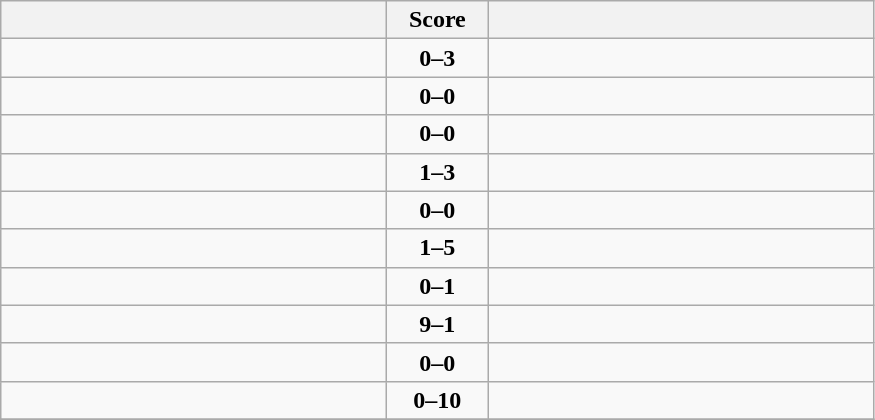<table class="wikitable" style="text-align: center; font-size:100% ">
<tr>
<th align="right" width="250"></th>
<th width="60">Score</th>
<th align="left" width="250"></th>
</tr>
<tr>
<td align=left></td>
<td align=center><strong>0–3</strong></td>
<td align=left><strong></strong></td>
</tr>
<tr>
<td align=left></td>
<td align=center><strong>0–0</strong></td>
<td align=left></td>
</tr>
<tr>
<td align=left></td>
<td align=center><strong>0–0</strong></td>
<td align=left></td>
</tr>
<tr>
<td align=left></td>
<td align=center><strong>1–3</strong></td>
<td align=left><strong></strong></td>
</tr>
<tr>
<td align=left></td>
<td align=center><strong>0–0</strong></td>
<td align=left></td>
</tr>
<tr>
<td align=left></td>
<td align=center><strong>1–5</strong></td>
<td align=left><strong></strong></td>
</tr>
<tr>
<td align=left></td>
<td align=center><strong>0–1</strong></td>
<td align=left><strong></strong></td>
</tr>
<tr>
<td align=left><strong></strong></td>
<td align=center><strong>9–1</strong></td>
<td align=left></td>
</tr>
<tr>
<td align=left></td>
<td align=center><strong>0–0</strong></td>
<td align=left></td>
</tr>
<tr>
<td align=left></td>
<td align=center><strong>0–10</strong></td>
<td align=left><strong></strong></td>
</tr>
<tr>
</tr>
</table>
